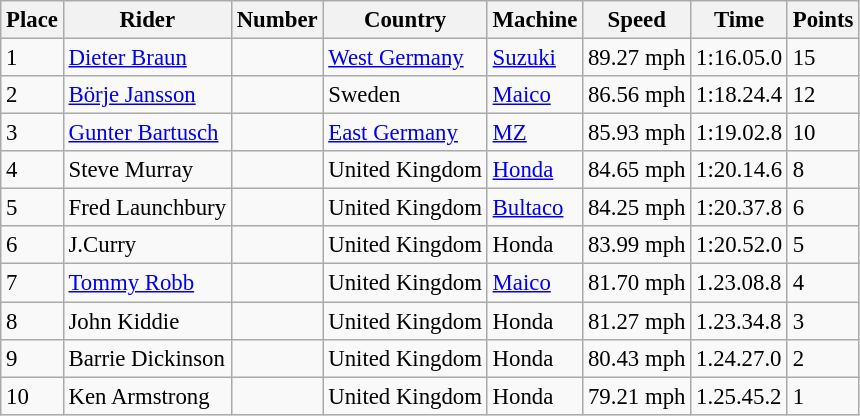<table class="wikitable" style="font-size: 95%;">
<tr>
<th>Place</th>
<th>Rider</th>
<th>Number</th>
<th>Country</th>
<th>Machine</th>
<th>Speed</th>
<th>Time</th>
<th>Points</th>
</tr>
<tr>
<td>1</td>
<td> <a href='#'>Dieter Braun</a></td>
<td></td>
<td><a href='#'>West Germany</a></td>
<td><a href='#'>Suzuki</a></td>
<td>89.27 mph</td>
<td>1:16.05.0</td>
<td>15</td>
</tr>
<tr>
<td>2</td>
<td> <a href='#'>Börje Jansson</a></td>
<td></td>
<td>Sweden</td>
<td><a href='#'>Maico</a></td>
<td>86.56 mph</td>
<td>1:18.24.4</td>
<td>12</td>
</tr>
<tr>
<td>3</td>
<td> <a href='#'>Gunter Bartusch</a></td>
<td></td>
<td><a href='#'>East Germany</a></td>
<td><a href='#'>MZ</a></td>
<td>85.93 mph</td>
<td>1:19.02.8</td>
<td>10</td>
</tr>
<tr>
<td>4</td>
<td> Steve Murray</td>
<td></td>
<td>United Kingdom</td>
<td><a href='#'>Honda</a></td>
<td>84.65 mph</td>
<td>1:20.14.6</td>
<td>8</td>
</tr>
<tr>
<td>5</td>
<td> Fred Launchbury</td>
<td></td>
<td>United Kingdom</td>
<td><a href='#'>Bultaco</a></td>
<td>84.25 mph</td>
<td>1:20.37.8</td>
<td>6</td>
</tr>
<tr>
<td>6</td>
<td> J.Curry</td>
<td></td>
<td>United Kingdom</td>
<td>Honda</td>
<td>83.99 mph</td>
<td>1:20.52.0</td>
<td>5</td>
</tr>
<tr>
<td>7</td>
<td>  <a href='#'>Tommy Robb</a></td>
<td></td>
<td>United Kingdom</td>
<td><a href='#'>Maico</a></td>
<td>81.70 mph</td>
<td>1.23.08.8</td>
<td>4</td>
</tr>
<tr>
<td>8</td>
<td> 	John Kiddie</td>
<td></td>
<td>United Kingdom</td>
<td>Honda</td>
<td>81.27 mph</td>
<td>1.23.34.8</td>
<td>3</td>
</tr>
<tr>
<td>9</td>
<td> 	Barrie Dickinson</td>
<td></td>
<td>United Kingdom</td>
<td>Honda</td>
<td>80.43 mph</td>
<td>1.24.27.0</td>
<td>2</td>
</tr>
<tr>
<td>10</td>
<td> 	Ken Armstrong</td>
<td></td>
<td>United Kingdom</td>
<td>Honda</td>
<td>79.21 mph</td>
<td>1.25.45.2</td>
<td>1</td>
</tr>
</table>
